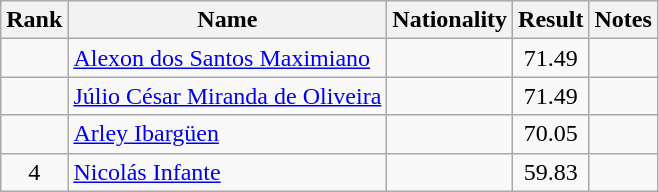<table class="wikitable sortable" style="text-align:center">
<tr>
<th>Rank</th>
<th>Name</th>
<th>Nationality</th>
<th>Result</th>
<th>Notes</th>
</tr>
<tr>
<td align=center></td>
<td align=left><a href='#'>Alexon dos Santos Maximiano</a></td>
<td align=left></td>
<td>71.49</td>
<td></td>
</tr>
<tr>
<td align=center></td>
<td align=left><a href='#'>Júlio César Miranda de Oliveira</a></td>
<td align=left></td>
<td>71.49</td>
<td></td>
</tr>
<tr>
<td align=center></td>
<td align=left><a href='#'>Arley Ibargüen</a></td>
<td align=left></td>
<td>70.05</td>
<td></td>
</tr>
<tr>
<td align=center>4</td>
<td align=left><a href='#'>Nicolás Infante</a></td>
<td align=left></td>
<td>59.83</td>
<td></td>
</tr>
</table>
